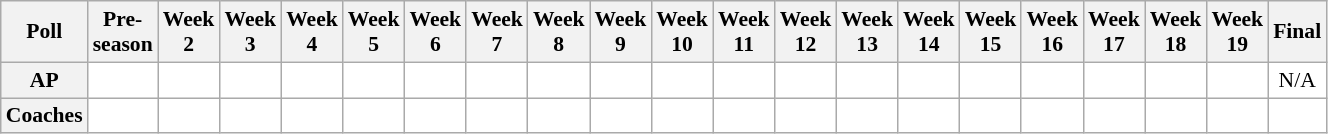<table class="wikitable" style="white-space:nowrap;font-size:90%">
<tr>
<th>Poll</th>
<th>Pre-<br>season</th>
<th>Week<br>2</th>
<th>Week<br>3</th>
<th>Week<br>4</th>
<th>Week<br>5</th>
<th>Week<br>6</th>
<th>Week<br>7</th>
<th>Week<br>8</th>
<th>Week<br>9</th>
<th>Week<br>10</th>
<th>Week<br>11</th>
<th>Week<br>12</th>
<th>Week<br>13</th>
<th>Week<br>14</th>
<th>Week<br>15</th>
<th>Week<br>16</th>
<th>Week<br>17</th>
<th>Week<br>18</th>
<th>Week<br>19</th>
<th>Final</th>
</tr>
<tr style="text-align:center;">
<th>AP</th>
<td style="background:#FFF;"></td>
<td style="background:#FFF;"></td>
<td style="background:#FFF;"></td>
<td style="background:#FFF;"></td>
<td style="background:#FFF;"></td>
<td style="background:#FFF;"></td>
<td style="background:#FFF;"></td>
<td style="background:#FFF;"></td>
<td style="background:#FFF;"></td>
<td style="background:#FFF;"></td>
<td style="background:#FFF;"></td>
<td style="background:#FFF;"></td>
<td style="background:#FFF;"></td>
<td style="background:#FFF;"></td>
<td style="background:#FFF;"></td>
<td style="background:#FFF;"></td>
<td style="background:#FFF;"></td>
<td style="background:#FFF;"></td>
<td style="background:#FFF;"></td>
<td style="background:#FFF;">N/A</td>
</tr>
<tr style="text-align:center;">
<th>Coaches</th>
<td style="background:#FFF;"></td>
<td style="background:#FFF;"></td>
<td style="background:#FFF;"></td>
<td style="background:#FFF;"></td>
<td style="background:#FFF;"></td>
<td style="background:#FFF;"></td>
<td style="background:#FFF;"></td>
<td style="background:#FFF;"></td>
<td style="background:#FFF;"></td>
<td style="background:#FFF;"></td>
<td style="background:#FFF;"></td>
<td style="background:#FFF;"></td>
<td style="background:#FFF;"></td>
<td style="background:#FFF;"></td>
<td style="background:#FFF;"></td>
<td style="background:#FFF;"></td>
<td style="background:#FFF;"></td>
<td style="background:#FFF;"></td>
<td style="background:#FFF;"></td>
<td style="background:#FFF;"></td>
</tr>
</table>
